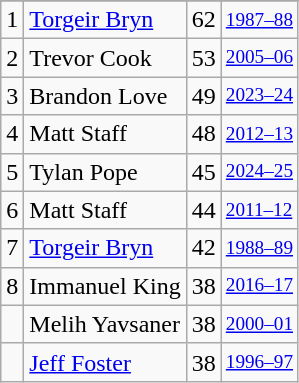<table class="wikitable">
<tr>
</tr>
<tr>
<td>1</td>
<td><a href='#'>Torgeir Bryn</a></td>
<td>62</td>
<td style="font-size:80%;"><a href='#'>1987–88</a></td>
</tr>
<tr>
<td>2</td>
<td>Trevor Cook</td>
<td>53</td>
<td style="font-size:80%;"><a href='#'>2005–06</a></td>
</tr>
<tr>
<td>3</td>
<td>Brandon Love</td>
<td>49</td>
<td style="font-size:80%;"><a href='#'>2023–24</a></td>
</tr>
<tr>
<td>4</td>
<td>Matt Staff</td>
<td>48</td>
<td style="font-size:80%;"><a href='#'>2012–13</a></td>
</tr>
<tr>
<td>5</td>
<td>Tylan Pope</td>
<td>45</td>
<td style="font-size:80%;"><a href='#'>2024–25</a></td>
</tr>
<tr>
<td>6</td>
<td>Matt Staff</td>
<td>44</td>
<td style="font-size:80%;"><a href='#'>2011–12</a></td>
</tr>
<tr>
<td>7</td>
<td><a href='#'>Torgeir Bryn</a></td>
<td>42</td>
<td style="font-size:80%;"><a href='#'>1988–89</a></td>
</tr>
<tr>
<td>8</td>
<td>Immanuel King</td>
<td>38</td>
<td style="font-size:80%;"><a href='#'>2016–17</a></td>
</tr>
<tr>
<td></td>
<td>Melih Yavsaner</td>
<td>38</td>
<td style="font-size:80%;"><a href='#'>2000–01</a></td>
</tr>
<tr>
<td></td>
<td><a href='#'>Jeff Foster</a></td>
<td>38</td>
<td style="font-size:80%;"><a href='#'>1996–97</a></td>
</tr>
</table>
